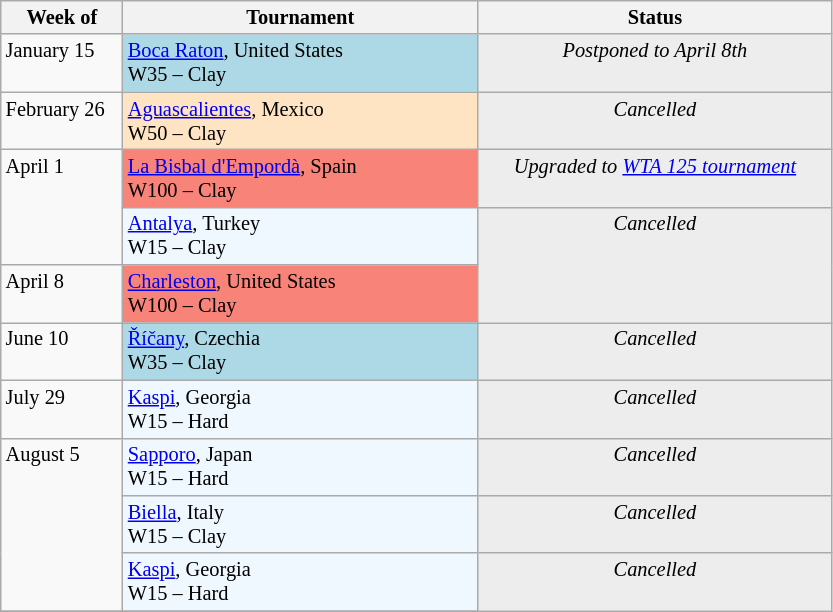<table class=wikitable style=font-size:85%>
<tr>
<th width=75>Week of</th>
<th width=230>Tournament</th>
<th width=230>Status</th>
</tr>
<tr valign=top>
<td>January 15</td>
<td style="background:lightblue;"><a href='#'>Boca Raton</a>, United States <br> W35 – Clay</td>
<td style="text-align:center; background:#ededed"><em>Postponed to April 8th </em></td>
</tr>
<tr valign=top>
<td>February 26</td>
<td style="background:#ffe4c4;"><a href='#'>Aguascalientes</a>, Mexico <br> W50 – Clay</td>
<td style="text-align:center; background:#ededed"><em>Cancelled</em></td>
</tr>
<tr valign=top>
<td rowspan=2>April 1</td>
<td style="background:#f88379;"><a href='#'>La Bisbal d'Empordà</a>, Spain <br> W100 – Clay</td>
<td style="text-align:center; background:#ededed"><em>Upgraded to <a href='#'>WTA 125 tournament</a></em></td>
</tr>
<tr valign=top>
<td style="background:#f0f8ff;"><a href='#'>Antalya</a>, Turkey <br> W15 – Clay</td>
<td rowspan=2 style="text-align:center; background:#ededed"><em>Cancelled</em></td>
</tr>
<tr valign=top>
<td>April 8</td>
<td style="background:#f88379;"><a href='#'>Charleston</a>, United States  <br> W100 – Clay</td>
</tr>
<tr valign=top>
<td>June 10</td>
<td style="background:lightblue;"><a href='#'>Říčany</a>, Czechia <br> W35 – Clay</td>
<td style="text-align:center; background:#ededed"><em>Cancelled </em></td>
</tr>
<tr valign=top>
<td>July 29</td>
<td style="background:#f0f8ff;"><a href='#'>Kaspi</a>, Georgia <br> W15 – Hard</td>
<td style="text-align:center; background:#ededed"><em>Cancelled</em></td>
</tr>
<tr valign=top>
<td rowspan=3>August 5</td>
<td style="background:#f0f8ff;"><a href='#'>Sapporo</a>, Japan <br> W15 – Hard</td>
<td style="text-align:center; background:#ededed"><em>Cancelled</em></td>
</tr>
<tr valign=top>
<td style="background:#f0f8ff;"><a href='#'>Biella</a>, Italy <br> W15 – Clay</td>
<td style="text-align:center; background:#ededed"><em>Cancelled</em></td>
</tr>
<tr valign=top>
<td style="background:#f0f8ff;"><a href='#'>Kaspi</a>, Georgia <br> W15 – Hard</td>
<td rowspan=3 style="text-align:center; background:#ededed"><em>Cancelled</em></td>
</tr>
<tr valign=top>
</tr>
</table>
